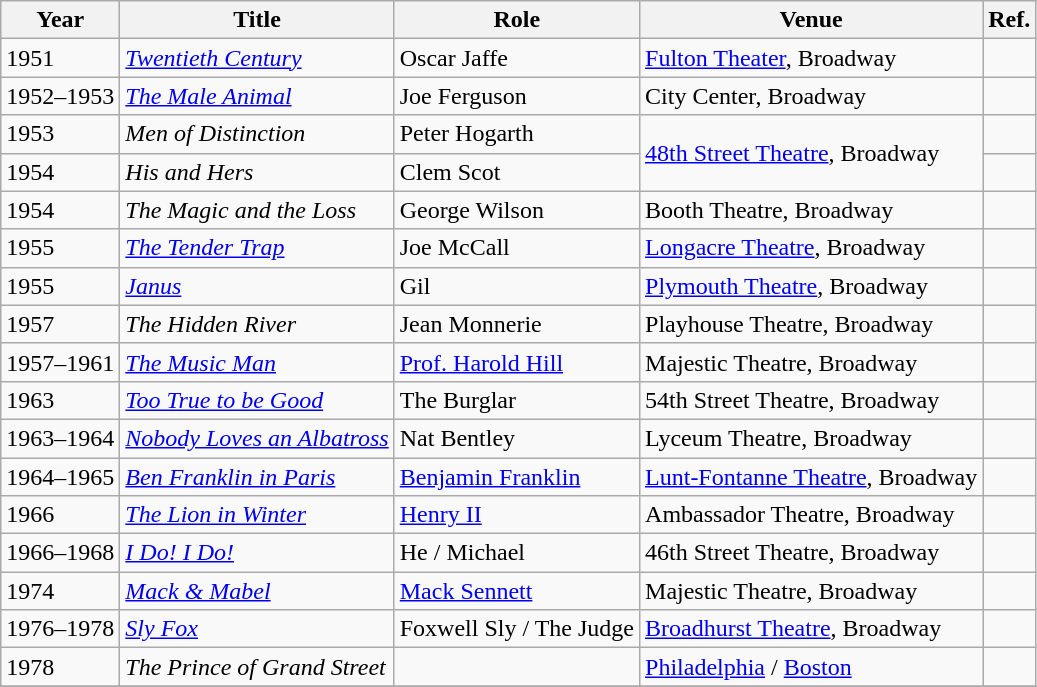<table class="wikitable">
<tr>
<th>Year</th>
<th>Title</th>
<th>Role</th>
<th>Venue</th>
<th>Ref.</th>
</tr>
<tr>
<td>1951</td>
<td><em><a href='#'>Twentieth Century</a></em></td>
<td>Oscar Jaffe</td>
<td><a href='#'>Fulton Theater</a>, Broadway</td>
<td></td>
</tr>
<tr>
<td>1952–1953</td>
<td><em><a href='#'>The Male Animal</a></em></td>
<td>Joe Ferguson</td>
<td>City Center, Broadway</td>
<td></td>
</tr>
<tr>
<td>1953</td>
<td><em>Men of Distinction</em></td>
<td>Peter Hogarth</td>
<td rowspan=2><a href='#'>48th Street Theatre</a>, Broadway</td>
<td></td>
</tr>
<tr>
<td>1954</td>
<td><em>His and Hers</em></td>
<td>Clem Scot</td>
<td></td>
</tr>
<tr>
<td>1954</td>
<td><em>The Magic and the Loss</em></td>
<td>George Wilson</td>
<td>Booth Theatre, Broadway</td>
<td></td>
</tr>
<tr>
<td>1955</td>
<td><em><a href='#'>The Tender Trap</a></em></td>
<td>Joe McCall</td>
<td><a href='#'>Longacre Theatre</a>, Broadway</td>
<td></td>
</tr>
<tr>
<td>1955</td>
<td><em><a href='#'>Janus</a></em></td>
<td>Gil</td>
<td><a href='#'>Plymouth Theatre</a>, Broadway</td>
<td></td>
</tr>
<tr>
<td>1957</td>
<td><em>The Hidden River</em></td>
<td>Jean Monnerie</td>
<td>Playhouse Theatre, Broadway</td>
<td></td>
</tr>
<tr>
<td>1957–1961</td>
<td><em><a href='#'>The Music Man</a></em></td>
<td><a href='#'>Prof. Harold Hill</a></td>
<td>Majestic Theatre, Broadway</td>
<td></td>
</tr>
<tr>
<td>1963</td>
<td><em><a href='#'>Too True to be Good</a></em></td>
<td>The Burglar</td>
<td>54th Street Theatre, Broadway</td>
<td></td>
</tr>
<tr>
<td>1963–1964</td>
<td><em><a href='#'>Nobody Loves an Albatross</a></em></td>
<td>Nat Bentley</td>
<td>Lyceum Theatre, Broadway</td>
<td></td>
</tr>
<tr>
<td>1964–1965</td>
<td><em><a href='#'>Ben Franklin in Paris</a></em></td>
<td><a href='#'>Benjamin Franklin</a></td>
<td><a href='#'>Lunt-Fontanne Theatre</a>, Broadway</td>
<td></td>
</tr>
<tr>
<td>1966</td>
<td><em><a href='#'>The Lion in Winter</a></em></td>
<td><a href='#'>Henry II</a></td>
<td>Ambassador Theatre, Broadway</td>
<td></td>
</tr>
<tr>
<td>1966–1968</td>
<td><em><a href='#'>I Do! I Do!</a></em></td>
<td>He / Michael</td>
<td>46th Street Theatre, Broadway</td>
<td></td>
</tr>
<tr>
<td>1974</td>
<td><em><a href='#'>Mack & Mabel</a></em></td>
<td><a href='#'>Mack Sennett</a></td>
<td>Majestic Theatre, Broadway</td>
<td></td>
</tr>
<tr>
<td>1976–1978</td>
<td><em><a href='#'>Sly Fox</a></em></td>
<td>Foxwell Sly / The Judge</td>
<td><a href='#'>Broadhurst Theatre</a>, Broadway</td>
</tr>
<tr>
<td>1978</td>
<td><em>The Prince of Grand Street</em></td>
<td></td>
<td><a href='#'>Philadelphia</a> / <a href='#'>Boston</a></td>
<td></td>
</tr>
<tr>
</tr>
</table>
